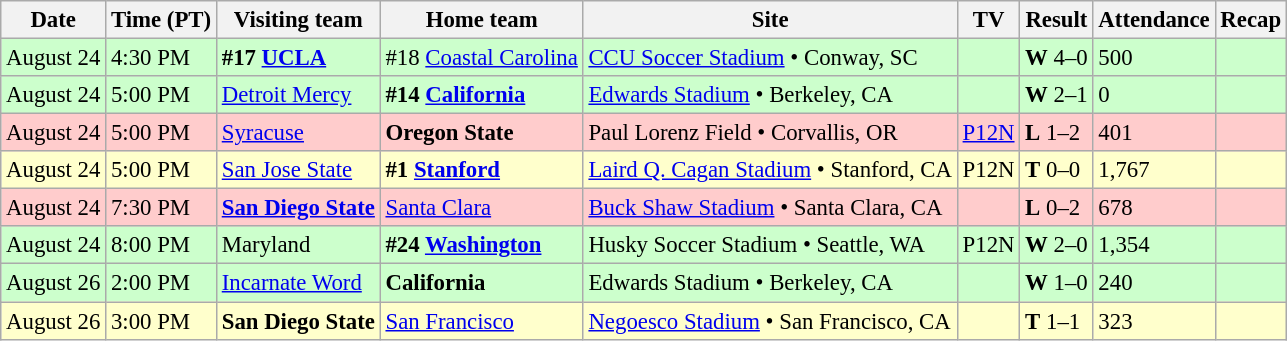<table class="wikitable" style="font-size:95%;">
<tr>
<th>Date</th>
<th>Time (PT)</th>
<th>Visiting team</th>
<th>Home team</th>
<th>Site</th>
<th>TV</th>
<th>Result</th>
<th>Attendance</th>
<th>Recap</th>
</tr>
<tr style="background:#cfc;">
<td>August 24</td>
<td>4:30 PM</td>
<td><strong>#17 <a href='#'>UCLA</a></strong></td>
<td>#18 <a href='#'>Coastal Carolina</a></td>
<td><a href='#'>CCU Soccer Stadium</a> • Conway, SC</td>
<td></td>
<td><strong>W</strong> 4–0</td>
<td>500</td>
<td></td>
</tr>
<tr style="background:#cfc;">
<td>August 24</td>
<td>5:00 PM</td>
<td><a href='#'>Detroit Mercy</a></td>
<td><strong>#14 <a href='#'>California</a></strong></td>
<td><a href='#'>Edwards Stadium</a> • Berkeley, CA</td>
<td></td>
<td><strong>W</strong> 2–1</td>
<td>0</td>
<td></td>
</tr>
<tr style="background:#fcc;">
<td>August 24</td>
<td>5:00 PM</td>
<td><a href='#'>Syracuse</a></td>
<td><strong>Oregon State</strong></td>
<td>Paul Lorenz Field • Corvallis, OR</td>
<td><a href='#'>P12N</a></td>
<td><strong>L</strong> 1–2</td>
<td>401</td>
<td></td>
</tr>
<tr style="background:#ffc;">
<td>August 24</td>
<td>5:00 PM</td>
<td><a href='#'>San Jose State</a></td>
<td><strong>#1 <a href='#'>Stanford</a></strong></td>
<td><a href='#'>Laird Q. Cagan Stadium</a> • Stanford, CA</td>
<td>P12N</td>
<td><strong>T</strong> 0–0 </td>
<td>1,767</td>
<td></td>
</tr>
<tr style="background:#fcc;">
<td>August 24</td>
<td>7:30 PM</td>
<td><strong><a href='#'>San Diego State</a></strong></td>
<td><a href='#'>Santa Clara</a></td>
<td><a href='#'>Buck Shaw Stadium</a> • Santa Clara, CA</td>
<td></td>
<td><strong>L</strong> 0–2</td>
<td>678</td>
<td></td>
</tr>
<tr style="background:#cfc;">
<td>August 24</td>
<td>8:00 PM</td>
<td>Maryland</td>
<td><strong>#24 <a href='#'>Washington</a></strong></td>
<td>Husky Soccer Stadium • Seattle, WA</td>
<td>P12N</td>
<td><strong>W</strong> 2–0</td>
<td>1,354</td>
<td></td>
</tr>
<tr style="background:#cfc;">
<td>August 26</td>
<td>2:00 PM</td>
<td><a href='#'>Incarnate Word</a></td>
<td><strong>California</strong></td>
<td>Edwards Stadium • Berkeley, CA</td>
<td></td>
<td><strong>W</strong> 1–0</td>
<td>240</td>
<td></td>
</tr>
<tr style="background:#ffc;">
<td>August 26</td>
<td>3:00 PM</td>
<td><strong>San Diego State</strong></td>
<td><a href='#'>San Francisco</a></td>
<td><a href='#'>Negoesco Stadium</a> • San Francisco, CA</td>
<td></td>
<td><strong>T</strong> 1–1 </td>
<td>323</td>
<td></td>
</tr>
</table>
